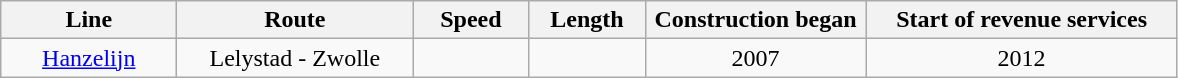<table class="wikitable">
<tr>
<th scope="col" width="110">Line</th>
<th scope="col" width="150">Route</th>
<th scope="col" width="70">Speed</th>
<th scope="col" width="70">Length</th>
<th scope="col" width="140">Construction began</th>
<th scope="col" width="200">Start of revenue services</th>
</tr>
<tr>
<td align=center><a href='#'>Hanzelijn</a></td>
<td align=center>Lelystad - Zwolle</td>
<td align=center></td>
<td align=center></td>
<td align=center>2007</td>
<td align=center>2012</td>
</tr>
</table>
